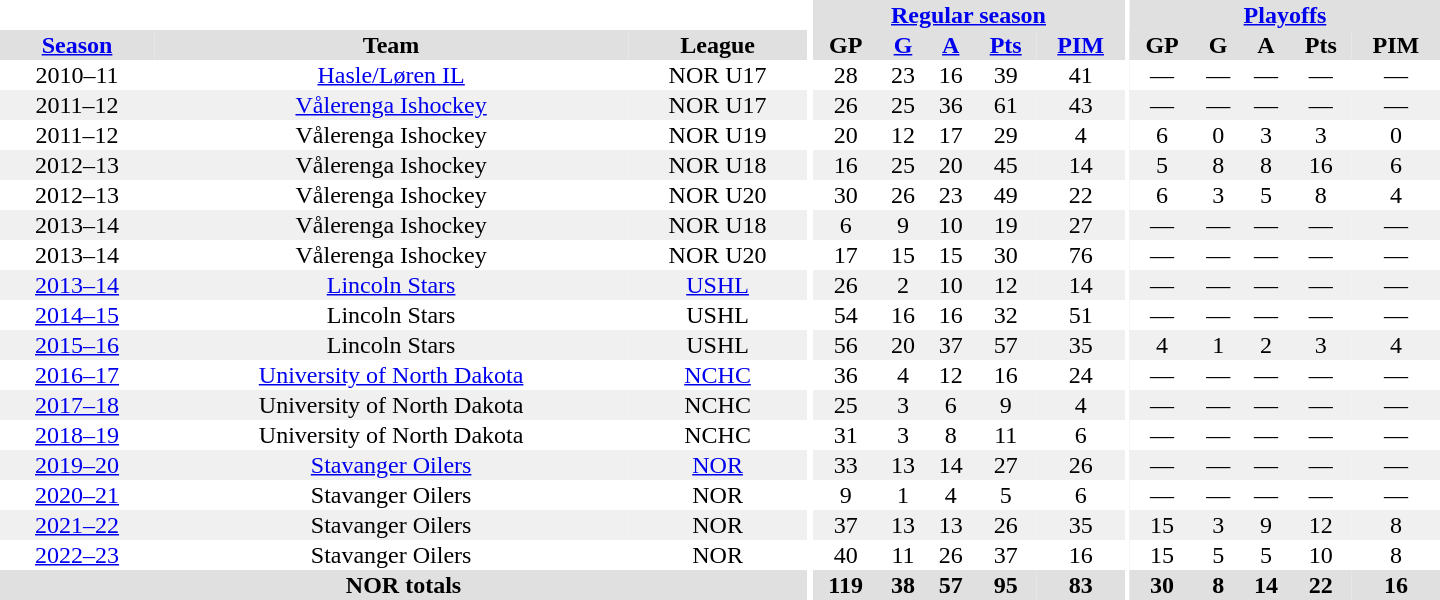<table border="0" cellpadding="1" cellspacing="0" style="text-align:center; width:60em">
<tr bgcolor="#e0e0e0">
<th colspan="3" bgcolor="#ffffff"></th>
<th rowspan="99" bgcolor="#ffffff"></th>
<th colspan="5"><a href='#'>Regular season</a></th>
<th rowspan="99" bgcolor="#ffffff"></th>
<th colspan="5"><a href='#'>Playoffs</a></th>
</tr>
<tr bgcolor="#e0e0e0">
<th><a href='#'>Season</a></th>
<th>Team</th>
<th>League</th>
<th>GP</th>
<th><a href='#'>G</a></th>
<th><a href='#'>A</a></th>
<th><a href='#'>Pts</a></th>
<th><a href='#'>PIM</a></th>
<th>GP</th>
<th>G</th>
<th>A</th>
<th>Pts</th>
<th>PIM</th>
</tr>
<tr>
<td>2010–11</td>
<td><a href='#'>Hasle/Løren IL</a></td>
<td>NOR U17</td>
<td>28</td>
<td>23</td>
<td>16</td>
<td>39</td>
<td>41</td>
<td>—</td>
<td>—</td>
<td>—</td>
<td>—</td>
<td>—</td>
</tr>
<tr bgcolor="#f0f0f0">
<td>2011–12</td>
<td><a href='#'>Vålerenga Ishockey</a></td>
<td>NOR U17</td>
<td>26</td>
<td>25</td>
<td>36</td>
<td>61</td>
<td>43</td>
<td>—</td>
<td>—</td>
<td>—</td>
<td>—</td>
<td>—</td>
</tr>
<tr>
<td>2011–12</td>
<td>Vålerenga Ishockey</td>
<td>NOR U19</td>
<td>20</td>
<td>12</td>
<td>17</td>
<td>29</td>
<td>4</td>
<td>6</td>
<td>0</td>
<td>3</td>
<td>3</td>
<td>0</td>
</tr>
<tr bgcolor="#f0f0f0">
<td>2012–13</td>
<td>Vålerenga Ishockey</td>
<td>NOR U18</td>
<td>16</td>
<td>25</td>
<td>20</td>
<td>45</td>
<td>14</td>
<td>5</td>
<td>8</td>
<td>8</td>
<td>16</td>
<td>6</td>
</tr>
<tr>
<td>2012–13</td>
<td>Vålerenga Ishockey</td>
<td>NOR U20</td>
<td>30</td>
<td>26</td>
<td>23</td>
<td>49</td>
<td>22</td>
<td>6</td>
<td>3</td>
<td>5</td>
<td>8</td>
<td>4</td>
</tr>
<tr bgcolor="#f0f0f0">
<td>2013–14</td>
<td>Vålerenga Ishockey</td>
<td>NOR U18</td>
<td>6</td>
<td>9</td>
<td>10</td>
<td>19</td>
<td>27</td>
<td>—</td>
<td>—</td>
<td>—</td>
<td>—</td>
<td>—</td>
</tr>
<tr>
<td>2013–14</td>
<td>Vålerenga Ishockey</td>
<td>NOR U20</td>
<td>17</td>
<td>15</td>
<td>15</td>
<td>30</td>
<td>76</td>
<td>—</td>
<td>—</td>
<td>—</td>
<td>—</td>
<td>—</td>
</tr>
<tr bgcolor="#f0f0f0">
<td><a href='#'>2013–14</a></td>
<td><a href='#'>Lincoln Stars</a></td>
<td><a href='#'>USHL</a></td>
<td>26</td>
<td>2</td>
<td>10</td>
<td>12</td>
<td>14</td>
<td>—</td>
<td>—</td>
<td>—</td>
<td>—</td>
<td>—</td>
</tr>
<tr>
<td><a href='#'>2014–15</a></td>
<td>Lincoln Stars</td>
<td>USHL</td>
<td>54</td>
<td>16</td>
<td>16</td>
<td>32</td>
<td>51</td>
<td>—</td>
<td>—</td>
<td>—</td>
<td>—</td>
<td>—</td>
</tr>
<tr bgcolor="#f0f0f0">
<td><a href='#'>2015–16</a></td>
<td>Lincoln Stars</td>
<td>USHL</td>
<td>56</td>
<td>20</td>
<td>37</td>
<td>57</td>
<td>35</td>
<td>4</td>
<td>1</td>
<td>2</td>
<td>3</td>
<td>4</td>
</tr>
<tr>
<td><a href='#'>2016–17</a></td>
<td><a href='#'>University of North Dakota</a></td>
<td><a href='#'>NCHC</a></td>
<td>36</td>
<td>4</td>
<td>12</td>
<td>16</td>
<td>24</td>
<td>—</td>
<td>—</td>
<td>—</td>
<td>—</td>
<td>—</td>
</tr>
<tr bgcolor="#f0f0f0">
<td><a href='#'>2017–18</a></td>
<td>University of North Dakota</td>
<td>NCHC</td>
<td>25</td>
<td>3</td>
<td>6</td>
<td>9</td>
<td>4</td>
<td>—</td>
<td>—</td>
<td>—</td>
<td>—</td>
<td>—</td>
</tr>
<tr>
<td><a href='#'>2018–19</a></td>
<td>University of North Dakota</td>
<td>NCHC</td>
<td>31</td>
<td>3</td>
<td>8</td>
<td>11</td>
<td>6</td>
<td>—</td>
<td>—</td>
<td>—</td>
<td>—</td>
<td>—</td>
</tr>
<tr bgcolor="#f0f0f0">
<td><a href='#'>2019–20</a></td>
<td><a href='#'>Stavanger Oilers</a></td>
<td><a href='#'>NOR</a></td>
<td>33</td>
<td>13</td>
<td>14</td>
<td>27</td>
<td>26</td>
<td>—</td>
<td>—</td>
<td>—</td>
<td>—</td>
<td>—</td>
</tr>
<tr>
<td><a href='#'>2020–21</a></td>
<td>Stavanger Oilers</td>
<td>NOR</td>
<td>9</td>
<td>1</td>
<td>4</td>
<td>5</td>
<td>6</td>
<td>—</td>
<td>—</td>
<td>—</td>
<td>—</td>
<td>—</td>
</tr>
<tr bgcolor="#f0f0f0">
<td><a href='#'>2021–22</a></td>
<td>Stavanger Oilers</td>
<td>NOR</td>
<td>37</td>
<td>13</td>
<td>13</td>
<td>26</td>
<td>35</td>
<td>15</td>
<td>3</td>
<td>9</td>
<td>12</td>
<td>8</td>
</tr>
<tr>
<td><a href='#'>2022–23</a></td>
<td>Stavanger Oilers</td>
<td>NOR</td>
<td>40</td>
<td>11</td>
<td>26</td>
<td>37</td>
<td>16</td>
<td>15</td>
<td>5</td>
<td>5</td>
<td>10</td>
<td>8</td>
</tr>
<tr bgcolor="#e0e0e0">
<th colspan="3">NOR totals</th>
<th>119</th>
<th>38</th>
<th>57</th>
<th>95</th>
<th>83</th>
<th>30</th>
<th>8</th>
<th>14</th>
<th>22</th>
<th>16</th>
</tr>
</table>
